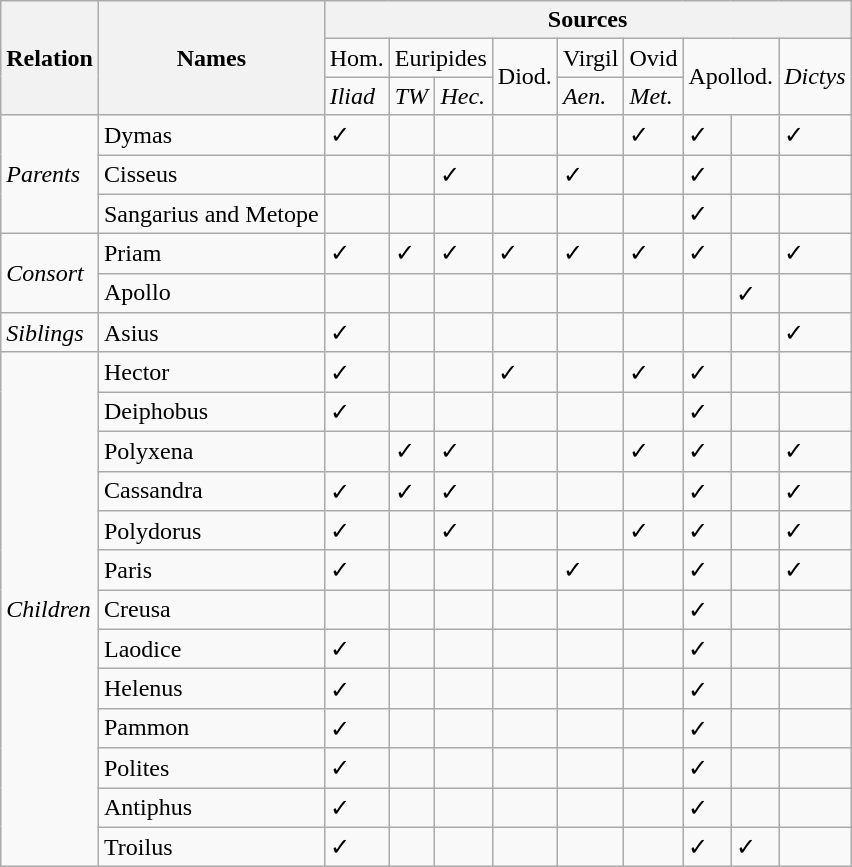<table class="wikitable">
<tr>
<th rowspan="3"><strong>Relation</strong></th>
<th rowspan="3">Names</th>
<th colspan="9">Sources</th>
</tr>
<tr>
<td>Hom.</td>
<td colspan="2">Euripides</td>
<td rowspan="2">Diod.</td>
<td>Virgil</td>
<td>Ovid</td>
<td colspan="2" rowspan="2">Apollod.</td>
<td rowspan="2"><em>Dictys</em></td>
</tr>
<tr>
<td><em>Iliad</em></td>
<td><em>TW</em></td>
<td><em>Hec.</em></td>
<td><em>Aen.</em></td>
<td><em>Met.</em></td>
</tr>
<tr>
<td rowspan="3"><em>Parents</em></td>
<td>Dymas</td>
<td>✓</td>
<td></td>
<td></td>
<td></td>
<td></td>
<td>✓</td>
<td>✓</td>
<td></td>
<td>✓</td>
</tr>
<tr>
<td>Cisseus</td>
<td></td>
<td></td>
<td>✓</td>
<td></td>
<td>✓</td>
<td></td>
<td>✓</td>
<td></td>
<td></td>
</tr>
<tr>
<td>Sangarius and Metope</td>
<td></td>
<td></td>
<td></td>
<td></td>
<td></td>
<td></td>
<td>✓</td>
<td></td>
<td></td>
</tr>
<tr>
<td rowspan="2"><em>Consort</em></td>
<td>Priam</td>
<td>✓</td>
<td>✓</td>
<td>✓</td>
<td>✓</td>
<td>✓</td>
<td>✓</td>
<td>✓</td>
<td></td>
<td>✓</td>
</tr>
<tr>
<td>Apollo</td>
<td></td>
<td></td>
<td></td>
<td></td>
<td></td>
<td></td>
<td></td>
<td>✓</td>
<td></td>
</tr>
<tr>
<td><em>Siblings</em></td>
<td>Asius</td>
<td>✓</td>
<td></td>
<td></td>
<td></td>
<td></td>
<td></td>
<td></td>
<td></td>
<td>✓</td>
</tr>
<tr>
<td rowspan="14"><em>Children</em></td>
<td>Hector</td>
<td>✓</td>
<td></td>
<td></td>
<td>✓</td>
<td></td>
<td>✓</td>
<td>✓</td>
<td></td>
<td></td>
</tr>
<tr>
<td>Deiphobus</td>
<td>✓</td>
<td></td>
<td></td>
<td></td>
<td></td>
<td></td>
<td>✓</td>
<td></td>
<td></td>
</tr>
<tr>
<td>Polyxena</td>
<td></td>
<td>✓</td>
<td>✓</td>
<td></td>
<td></td>
<td>✓</td>
<td>✓</td>
<td></td>
<td>✓</td>
</tr>
<tr>
<td>Cassandra</td>
<td>✓</td>
<td>✓</td>
<td>✓</td>
<td></td>
<td></td>
<td></td>
<td>✓</td>
<td></td>
<td>✓</td>
</tr>
<tr>
<td>Polydorus</td>
<td>✓</td>
<td></td>
<td>✓</td>
<td></td>
<td></td>
<td>✓</td>
<td>✓</td>
<td></td>
<td>✓</td>
</tr>
<tr>
<td>Paris</td>
<td>✓</td>
<td></td>
<td></td>
<td></td>
<td>✓</td>
<td></td>
<td>✓</td>
<td></td>
<td>✓</td>
</tr>
<tr>
<td>Creusa</td>
<td></td>
<td></td>
<td></td>
<td></td>
<td></td>
<td></td>
<td>✓</td>
<td></td>
<td></td>
</tr>
<tr>
<td>Laodice</td>
<td>✓</td>
<td></td>
<td></td>
<td></td>
<td></td>
<td></td>
<td>✓</td>
<td></td>
<td></td>
</tr>
<tr>
<td>Helenus</td>
<td>✓</td>
<td></td>
<td></td>
<td></td>
<td></td>
<td></td>
<td>✓</td>
<td></td>
<td></td>
</tr>
<tr>
<td>Pammon</td>
<td>✓</td>
<td></td>
<td></td>
<td></td>
<td></td>
<td></td>
<td>✓</td>
<td></td>
<td></td>
</tr>
<tr>
<td>Polites</td>
<td>✓</td>
<td></td>
<td></td>
<td></td>
<td></td>
<td></td>
<td>✓</td>
<td></td>
<td></td>
</tr>
<tr>
<td>Antiphus</td>
<td>✓</td>
<td></td>
<td></td>
<td></td>
<td></td>
<td></td>
<td>✓</td>
<td></td>
<td></td>
</tr>
<tr>
<td>Troilus</td>
<td>✓</td>
<td></td>
<td></td>
<td></td>
<td></td>
<td></td>
<td>✓</td>
<td>✓</td>
<td></td>
</tr>
</table>
